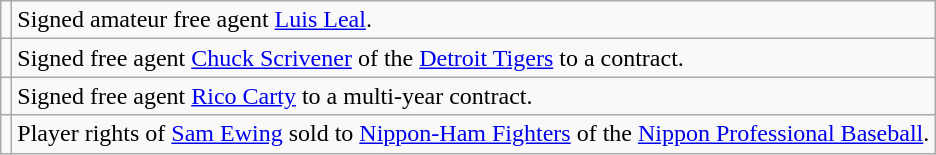<table class="wikitable">
<tr>
<td></td>
<td>Signed amateur free agent <a href='#'>Luis Leal</a>.</td>
</tr>
<tr>
<td></td>
<td>Signed free agent <a href='#'>Chuck Scrivener</a> of the <a href='#'>Detroit Tigers</a> to a contract.</td>
</tr>
<tr>
<td></td>
<td>Signed free agent <a href='#'>Rico Carty</a> to a multi-year contract.</td>
</tr>
<tr>
<td></td>
<td>Player rights of <a href='#'>Sam Ewing</a> sold to <a href='#'>Nippon-Ham Fighters</a> of the <a href='#'>Nippon Professional Baseball</a>.</td>
</tr>
</table>
